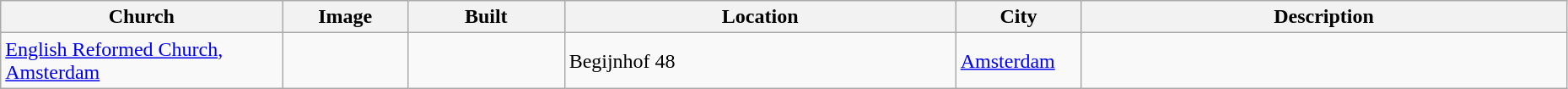<table class="wikitable sortable" style="width:98%">
<tr>
<th width = 18%><strong>Church</strong></th>
<th width = 8% class="unsortable"><strong>Image</strong></th>
<th width = 10%><strong>Built</strong></th>
<th width = 25%><strong>Location</strong></th>
<th width = 8%><strong>City</strong></th>
<th class="unsortable"><strong>Description</strong></th>
</tr>
<tr ->
<td><a href='#'>English Reformed Church, Amsterdam</a></td>
<td></td>
<td></td>
<td>Begijnhof 48<br><small></small></td>
<td><a href='#'>Amsterdam</a></td>
<td></td>
</tr>
</table>
